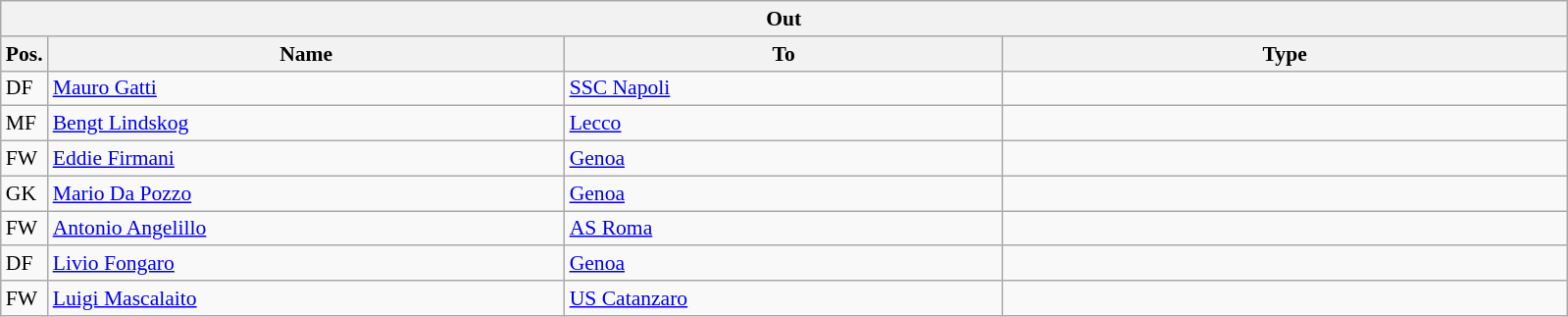<table class="wikitable" style="font-size:90%;">
<tr>
<th colspan="4">Out</th>
</tr>
<tr>
<th width=3%>Pos.</th>
<th width=33%>Name</th>
<th width=28%>To</th>
<th width=36%>Type</th>
</tr>
<tr>
<td>DF</td>
<td><a href='#'>Mauro Gatti</a></td>
<td><a href='#'>SSC Napoli</a></td>
<td></td>
</tr>
<tr>
<td>MF</td>
<td><a href='#'>Bengt Lindskog</a></td>
<td><a href='#'>Lecco</a></td>
<td></td>
</tr>
<tr>
<td>FW</td>
<td><a href='#'>Eddie Firmani</a></td>
<td><a href='#'>Genoa</a></td>
<td></td>
</tr>
<tr>
<td>GK</td>
<td><a href='#'>Mario Da Pozzo</a></td>
<td><a href='#'>Genoa</a></td>
<td></td>
</tr>
<tr>
<td>FW</td>
<td><a href='#'>Antonio Angelillo</a></td>
<td><a href='#'>AS Roma</a></td>
<td></td>
</tr>
<tr>
<td>DF</td>
<td><a href='#'>Livio Fongaro</a></td>
<td><a href='#'>Genoa</a></td>
<td></td>
</tr>
<tr>
<td>FW</td>
<td><a href='#'>Luigi Mascalaito</a></td>
<td><a href='#'>US Catanzaro</a></td>
<td></td>
</tr>
</table>
